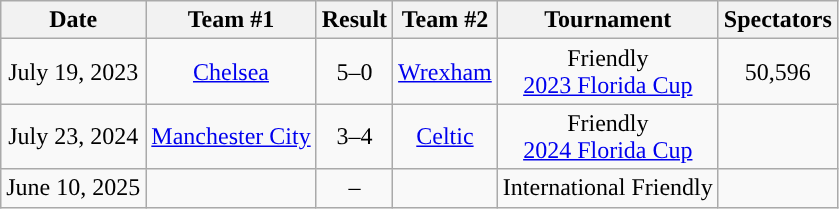<table class="wikitable" style="text-align:center">
<tr>
<th style="text-align:center;">Date</th>
<th style="text-align:center;">Team #1</th>
<th style="text-align:center;">Result</th>
<th style="text-align:center;">Team #2</th>
<th style="text-align:center;">Tournament</th>
<th style="text-align:center;">Spectators</th>
</tr>
<tr>
<td>July 19, 2023</td>
<td> <a href='#'>Chelsea</a></td>
<td style="text-align:center;">5–0</td>
<td> <a href='#'>Wrexham</a></td>
<td>Friendly<br><a href='#'>2023 Florida Cup</a></td>
<td>50,596</td>
</tr>
<tr>
<td>July 23, 2024</td>
<td> <a href='#'>Manchester City</a></td>
<td style="text-align:center;">3–4</td>
<td> <a href='#'>Celtic</a></td>
<td>Friendly<br><a href='#'>2024 Florida Cup</a></td>
<td></td>
</tr>
<tr>
<td>June 10, 2025</td>
<td></td>
<td style="text-align:center;">–</td>
<td></td>
<td>International Friendly</td>
<td></td>
</tr>
</table>
